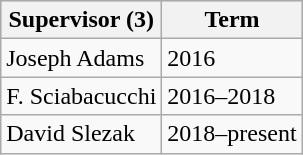<table class=wikitable>
<tr style="background:#ccc;">
<th>Supervisor (3)</th>
<th>Term</th>
</tr>
<tr>
<td>Joseph Adams</td>
<td>2016</td>
</tr>
<tr>
<td>F. Sciabacucchi</td>
<td>2016–2018</td>
</tr>
<tr>
<td>David Slezak</td>
<td>2018–present</td>
</tr>
</table>
